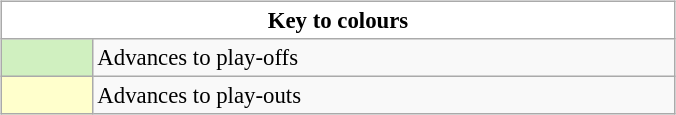<table width="450" class="wikitable" style="float:left; font-size:95%; margin-left:15px;">
<tr>
<td style="text-align:center" bgcolor="#ffffff" colspan="2" cellpadding="0" cellspacing="0"><strong>Key to colours</strong></td>
</tr>
<tr>
<td style="background: #d0f0c0;">    </td>
<td>Advances to play-offs</td>
</tr>
<tr>
<td style="background: #ffc;">    </td>
<td>Advances to play-outs</td>
</tr>
</table>
